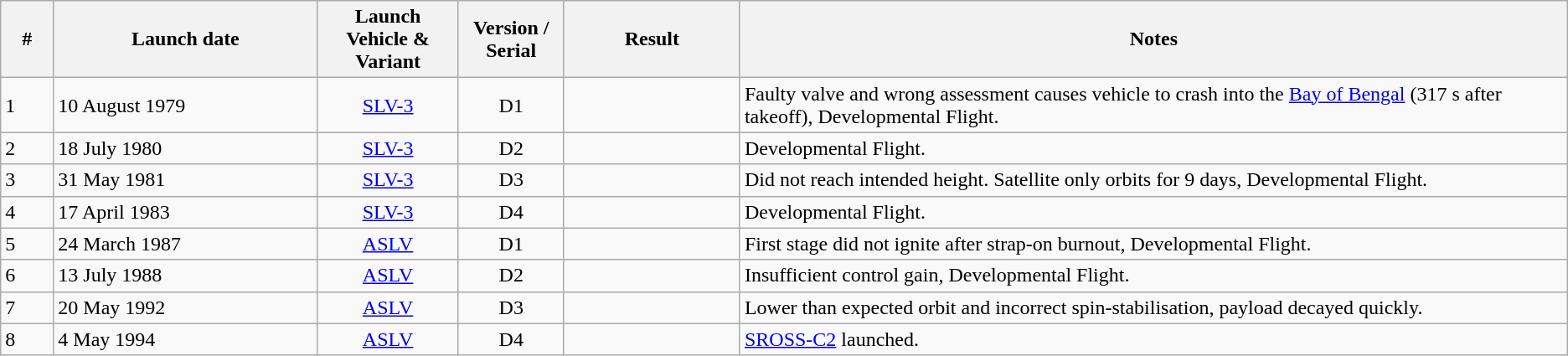<table class="wikitable sortable">
<tr>
<th style="width:3%;">#</th>
<th style="width:15%;">Launch date</th>
<th style="width:8%;">Launch Vehicle & Variant</th>
<th style="width:6%;">Version / <br>Serial <br></th>
<th style="width:10%;">Result</th>
<th style="width:47%;">Notes</th>
</tr>
<tr>
<td>1</td>
<td>10 August 1979</td>
<td align=center><a href='#'>SLV-3</a></td>
<td align=center>D1</td>
<td></td>
<td>Faulty valve and wrong assessment causes vehicle to crash into the <a href='#'>Bay of Bengal</a> (317 s after takeoff), Developmental Flight.</td>
</tr>
<tr>
<td>2</td>
<td>18 July 1980</td>
<td align=center><a href='#'>SLV-3</a></td>
<td align=center>D2</td>
<td></td>
<td>Developmental Flight.</td>
</tr>
<tr>
<td>3</td>
<td>31 May 1981</td>
<td align=center><a href='#'>SLV-3</a></td>
<td align=center>D3</td>
<td></td>
<td>Did not reach intended height. Satellite only orbits for 9 days, Developmental Flight.</td>
</tr>
<tr>
<td>4</td>
<td>17 April 1983</td>
<td align=center><a href='#'>SLV-3</a></td>
<td align=center>D4</td>
<td></td>
<td>Developmental Flight.</td>
</tr>
<tr>
<td>5</td>
<td>24 March 1987</td>
<td align=center><a href='#'>ASLV</a></td>
<td align=center>D1</td>
<td></td>
<td>First stage did not ignite after strap-on burnout, Developmental Flight.</td>
</tr>
<tr>
<td>6</td>
<td>13 July 1988</td>
<td align=center><a href='#'>ASLV</a></td>
<td align=center>D2</td>
<td></td>
<td>Insufficient control gain, Developmental Flight.</td>
</tr>
<tr>
<td>7</td>
<td>20 May 1992</td>
<td align=center><a href='#'>ASLV</a></td>
<td align=center>D3</td>
<td></td>
<td>Lower than expected orbit and incorrect spin-stabilisation, payload decayed quickly.</td>
</tr>
<tr>
<td>8</td>
<td>4 May 1994</td>
<td align=center><a href='#'>ASLV</a></td>
<td align=center>D4</td>
<td></td>
<td><a href='#'>SROSS-C2</a> launched.</td>
</tr>
</table>
